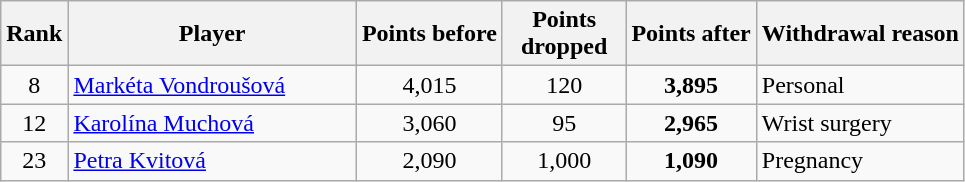<table class="wikitable sortable">
<tr>
<th>Rank</th>
<th style="width:185px;">Player</th>
<th>Points before</th>
<th style="width:75px;">Points dropped</th>
<th>Points after</th>
<th>Withdrawal reason</th>
</tr>
<tr>
<td style="text-align:center;">8</td>
<td> <a href='#'>Markéta Vondroušová</a></td>
<td style="text-align:center;">4,015</td>
<td style="text-align:center;">120</td>
<td style="text-align:center;"><strong>3,895</strong></td>
<td>Personal</td>
</tr>
<tr>
<td style="text-align:center;">12</td>
<td> <a href='#'>Karolína Muchová</a></td>
<td style="text-align:center;">3,060</td>
<td style="text-align:center;">95</td>
<td style="text-align:center;"><strong>2,965</strong></td>
<td>Wrist surgery</td>
</tr>
<tr>
<td style="text-align:center;">23</td>
<td> <a href='#'>Petra Kvitová</a></td>
<td style="text-align:center;">2,090</td>
<td style="text-align:center;">1,000</td>
<td style="text-align:center;"><strong>1,090</strong></td>
<td>Pregnancy</td>
</tr>
</table>
